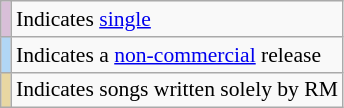<table class="wikitable" style="font-size:90%;">
<tr>
<td style="background-color:#D8BFD8"></td>
<td>Indicates <a href='#'>single</a></td>
</tr>
<tr>
<td style="background-color:#b1d6f5"></td>
<td>Indicates a <a href='#'>non-commercial</a> release</td>
</tr>
<tr>
<td scope="row" style="background-color:#e8d7a2"></td>
<td>Indicates songs written solely by RM</td>
</tr>
</table>
